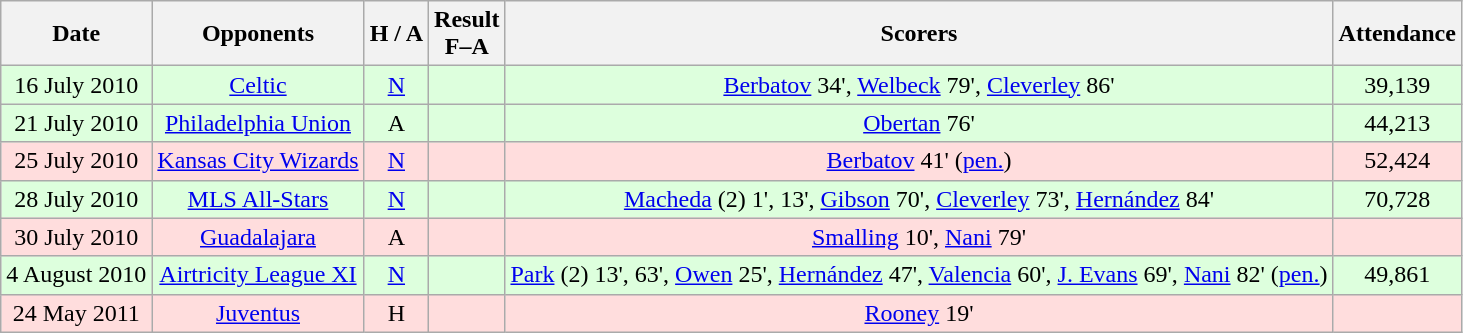<table class="wikitable" style="text-align:center">
<tr>
<th>Date</th>
<th>Opponents</th>
<th>H / A</th>
<th>Result<br>F–A</th>
<th>Scorers</th>
<th>Attendance</th>
</tr>
<tr bgcolor="#ddffdd">
<td>16 July 2010</td>
<td><a href='#'>Celtic</a></td>
<td><a href='#'>N</a></td>
<td></td>
<td><a href='#'>Berbatov</a> 34', <a href='#'>Welbeck</a> 79', <a href='#'>Cleverley</a> 86'</td>
<td>39,139</td>
</tr>
<tr bgcolor="#ddffdd">
<td>21 July 2010</td>
<td><a href='#'>Philadelphia Union</a></td>
<td>A</td>
<td></td>
<td><a href='#'>Obertan</a> 76'</td>
<td>44,213</td>
</tr>
<tr bgcolor="#ffdddd">
<td>25 July 2010</td>
<td><a href='#'>Kansas City Wizards</a></td>
<td><a href='#'>N</a></td>
<td></td>
<td><a href='#'>Berbatov</a> 41' (<a href='#'>pen.</a>)</td>
<td>52,424</td>
</tr>
<tr bgcolor="#ddffdd">
<td>28 July 2010</td>
<td><a href='#'>MLS All-Stars</a></td>
<td><a href='#'>N</a></td>
<td></td>
<td><a href='#'>Macheda</a> (2) 1', 13', <a href='#'>Gibson</a> 70', <a href='#'>Cleverley</a> 73', <a href='#'>Hernández</a> 84'</td>
<td>70,728</td>
</tr>
<tr bgcolor="#ffdddd">
<td>30 July 2010</td>
<td><a href='#'>Guadalajara</a></td>
<td>A</td>
<td></td>
<td><a href='#'>Smalling</a> 10', <a href='#'>Nani</a> 79'</td>
<td></td>
</tr>
<tr bgcolor="#ddffdd">
<td>4 August 2010</td>
<td><a href='#'>Airtricity League XI</a></td>
<td><a href='#'>N</a></td>
<td></td>
<td><a href='#'>Park</a> (2) 13', 63', <a href='#'>Owen</a> 25', <a href='#'>Hernández</a> 47', <a href='#'>Valencia</a> 60', <a href='#'>J. Evans</a> 69', <a href='#'>Nani</a> 82' (<a href='#'>pen.</a>)</td>
<td>49,861</td>
</tr>
<tr bgcolor="#ffdddd">
<td>24 May 2011</td>
<td><a href='#'>Juventus</a></td>
<td>H</td>
<td></td>
<td><a href='#'>Rooney</a> 19'</td>
<td></td>
</tr>
</table>
